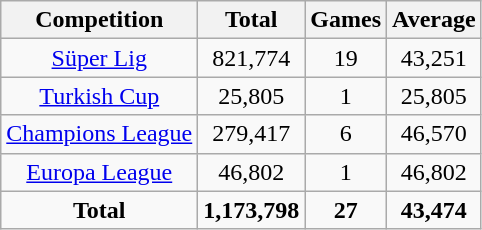<table class="wikitable" style="text-align: center">
<tr>
<th>Competition</th>
<th>Total</th>
<th>Games</th>
<th>Average</th>
</tr>
<tr>
<td><a href='#'>Süper Lig</a></td>
<td>821,774</td>
<td>19</td>
<td>43,251</td>
</tr>
<tr>
<td><a href='#'>Turkish Cup</a></td>
<td>25,805</td>
<td>1</td>
<td>25,805</td>
</tr>
<tr>
<td><a href='#'>Champions League</a></td>
<td>279,417</td>
<td>6</td>
<td>46,570</td>
</tr>
<tr>
<td><a href='#'>Europa League</a></td>
<td>46,802</td>
<td>1</td>
<td>46,802</td>
</tr>
<tr>
<td><strong>Total</strong></td>
<td><strong>1,173,798</strong></td>
<td><strong>27</strong></td>
<td><strong>43,474</strong></td>
</tr>
</table>
